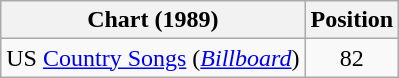<table class="wikitable sortable">
<tr>
<th scope="col">Chart (1989)</th>
<th scope="col">Position</th>
</tr>
<tr>
<td>US <a href='#'>Country Songs</a> (<em><a href='#'>Billboard</a></em>)</td>
<td align="center">82</td>
</tr>
</table>
